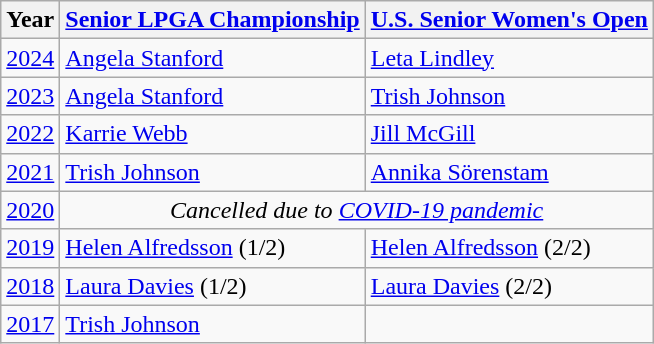<table class="wikitable">
<tr>
<th>Year</th>
<th><a href='#'>Senior LPGA Championship</a></th>
<th><a href='#'>U.S. Senior Women's Open</a></th>
</tr>
<tr>
<td><a href='#'>2024</a></td>
<td> <a href='#'>Angela Stanford</a></td>
<td> <a href='#'>Leta Lindley</a></td>
</tr>
<tr>
<td><a href='#'>2023</a></td>
<td> <a href='#'>Angela Stanford</a></td>
<td> <a href='#'>Trish Johnson</a></td>
</tr>
<tr>
<td><a href='#'>2022</a></td>
<td> <a href='#'>Karrie Webb</a></td>
<td> <a href='#'>Jill McGill</a></td>
</tr>
<tr>
<td><a href='#'>2021</a></td>
<td> <a href='#'>Trish Johnson</a></td>
<td> <a href='#'>Annika Sörenstam</a></td>
</tr>
<tr>
<td><a href='#'>2020</a></td>
<td colspan=2 align=center><em>Cancelled due to <a href='#'>COVID-19 pandemic</a></em></td>
</tr>
<tr>
<td><a href='#'>2019</a></td>
<td> <a href='#'>Helen Alfredsson</a> (1/2)</td>
<td> <a href='#'>Helen Alfredsson</a> (2/2)</td>
</tr>
<tr>
<td><a href='#'>2018</a></td>
<td> <a href='#'>Laura Davies</a> (1/2)</td>
<td> <a href='#'>Laura Davies</a> (2/2)</td>
</tr>
<tr>
<td><a href='#'>2017</a></td>
<td> <a href='#'>Trish Johnson</a></td>
<td></td>
</tr>
</table>
